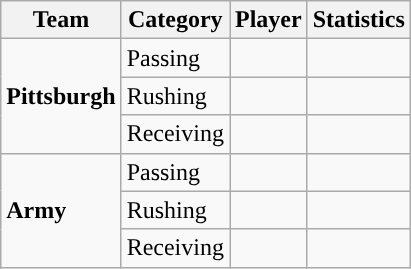<table class="wikitable" style="float: right;">
<tr>
<th>Team</th>
<th>Category</th>
<th>Player</th>
<th>Statistics</th>
</tr>
<tr>
<td rowspan=3><strong>Pittsburgh</strong></td>
<td>Passing</td>
<td></td>
<td></td>
</tr>
<tr>
<td>Rushing</td>
<td></td>
<td></td>
</tr>
<tr>
<td>Receiving</td>
<td></td>
<td></td>
</tr>
<tr>
<td rowspan=3><strong>Army</strong></td>
<td>Passing</td>
<td></td>
<td></td>
</tr>
<tr>
<td>Rushing</td>
<td></td>
<td></td>
</tr>
<tr>
<td>Receiving</td>
<td></td>
<td></td>
</tr>
</table>
